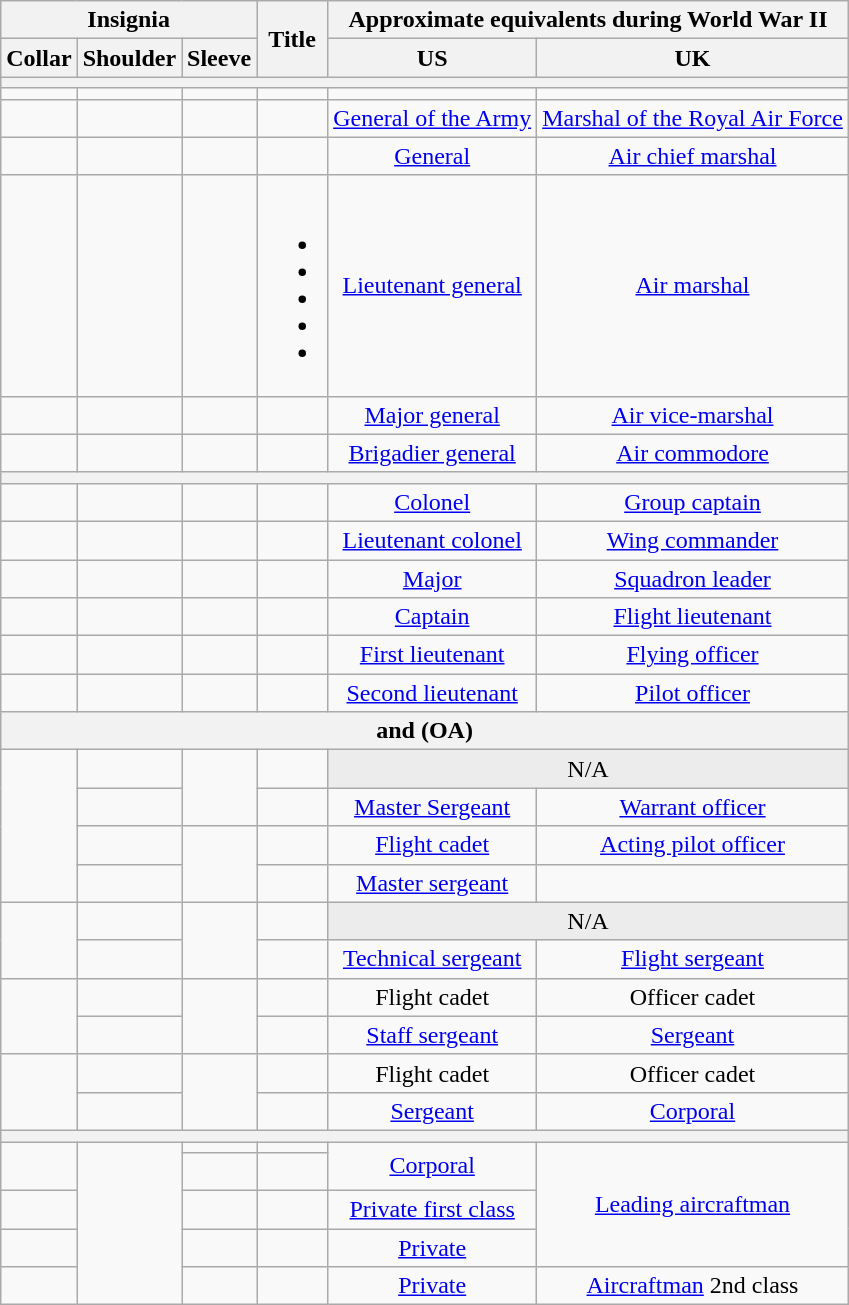<table class="wikitable">
<tr>
<th colspan=3>Insignia</th>
<th rowspan=2>Title<br></th>
<th colspan=3>Approximate equivalents during World War II</th>
</tr>
<tr>
<th>Collar</th>
<th>Shoulder</th>
<th>Sleeve<br></th>
<th>US</th>
<th>UK</th>
</tr>
<tr>
<th colspan=6></th>
</tr>
<tr style="text-align:center;">
<td></td>
<td></td>
<td></td>
<td></td>
<td></td>
<td></td>
</tr>
<tr style="text-align:center;">
<td></td>
<td></td>
<td></td>
<td></td>
<td><a href='#'>General of the Army</a></td>
<td><a href='#'>Marshal of the Royal Air Force</a></td>
</tr>
<tr style="text-align:center;">
<td></td>
<td></td>
<td></td>
<td></td>
<td><a href='#'>General</a></td>
<td><a href='#'>Air chief marshal</a></td>
</tr>
<tr style="text-align:center;">
<td></td>
<td></td>
<td></td>
<td><br><ul><li></li><li></li><li></li><li></li><li></li></ul></td>
<td><a href='#'>Lieutenant general</a></td>
<td><a href='#'>Air marshal</a></td>
</tr>
<tr style="text-align:center;">
<td></td>
<td></td>
<td></td>
<td></td>
<td><a href='#'>Major general</a></td>
<td><a href='#'>Air vice-marshal</a></td>
</tr>
<tr style="text-align:center;">
<td></td>
<td></td>
<td></td>
<td></td>
<td><a href='#'>Brigadier general</a></td>
<td><a href='#'>Air commodore</a></td>
</tr>
<tr style="text-align:center;">
<th colspan=6></th>
</tr>
<tr style="text-align:center;">
<td></td>
<td></td>
<td></td>
<td></td>
<td><a href='#'>Colonel</a></td>
<td><a href='#'>Group captain</a></td>
</tr>
<tr style="text-align:center;">
<td></td>
<td></td>
<td></td>
<td></td>
<td><a href='#'>Lieutenant colonel</a></td>
<td><a href='#'>Wing commander</a></td>
</tr>
<tr style="text-align:center;">
<td></td>
<td></td>
<td></td>
<td></td>
<td><a href='#'>Major</a></td>
<td><a href='#'>Squadron leader</a></td>
</tr>
<tr style="text-align:center;">
<td></td>
<td></td>
<td></td>
<td></td>
<td><a href='#'>Captain</a></td>
<td><a href='#'>Flight lieutenant</a></td>
</tr>
<tr style="text-align:center;">
<td></td>
<td></td>
<td></td>
<td></td>
<td><a href='#'>First lieutenant</a></td>
<td><a href='#'>Flying officer</a></td>
</tr>
<tr style="text-align:center;">
<td></td>
<td></td>
<td></td>
<td></td>
<td><a href='#'>Second lieutenant</a></td>
<td><a href='#'>Pilot officer</a></td>
</tr>
<tr style="text-align:center;">
<th colspan=6> and  (OA)</th>
</tr>
<tr style="text-align:center;">
<td rowspan=4></td>
<td></td>
<td rowspan=2></td>
<td></td>
<td style="background: #ececec;" colspan=2>N/A</td>
</tr>
<tr style="text-align:center;">
<td></td>
<td></td>
<td><a href='#'>Master Sergeant</a></td>
<td><a href='#'>Warrant officer</a></td>
</tr>
<tr style="text-align:center;">
<td></td>
<td rowspan=2></td>
<td></td>
<td><a href='#'>Flight cadet</a></td>
<td><a href='#'>Acting pilot officer</a></td>
</tr>
<tr style="text-align:center;">
<td></td>
<td></td>
<td><a href='#'>Master sergeant</a></td>
<td></td>
</tr>
<tr style="text-align:center;">
<td rowspan=2></td>
<td></td>
<td rowspan=2></td>
<td></td>
<td style="background: #ececec;" colspan=2>N/A</td>
</tr>
<tr style="text-align:center;">
<td></td>
<td></td>
<td><a href='#'>Technical sergeant</a></td>
<td><a href='#'>Flight sergeant</a></td>
</tr>
<tr style="text-align:center;">
<td rowspan=2></td>
<td></td>
<td rowspan=2></td>
<td></td>
<td>Flight cadet</td>
<td>Officer cadet</td>
</tr>
<tr style="text-align:center;">
<td></td>
<td></td>
<td><a href='#'>Staff sergeant</a></td>
<td><a href='#'>Sergeant</a></td>
</tr>
<tr style="text-align:center;">
<td rowspan=2></td>
<td></td>
<td rowspan=2></td>
<td></td>
<td>Flight cadet</td>
<td>Officer cadet</td>
</tr>
<tr style="text-align:center;">
<td></td>
<td></td>
<td><a href='#'>Sergeant</a></td>
<td><a href='#'>Corporal</a></td>
</tr>
<tr style="text-align:center;">
<th colspan=6></th>
</tr>
<tr style="text-align:center;">
<td rowspan=2></td>
<td rowspan=5></td>
<td></td>
<td></td>
<td rowspan=2><a href='#'>Corporal</a></td>
<td rowspan=4><a href='#'>Leading aircraftman</a></td>
</tr>
<tr style="text-align:center;">
<td></td>
<td><br></td>
</tr>
<tr style="text-align:center;">
<td></td>
<td></td>
<td></td>
<td><a href='#'>Private first class</a></td>
</tr>
<tr style="text-align:center;">
<td></td>
<td></td>
<td></td>
<td><a href='#'>Private</a></td>
</tr>
<tr style="text-align:center;">
<td></td>
<td></td>
<td></td>
<td><a href='#'>Private</a></td>
<td><a href='#'>Aircraftman</a> 2nd class</td>
</tr>
</table>
